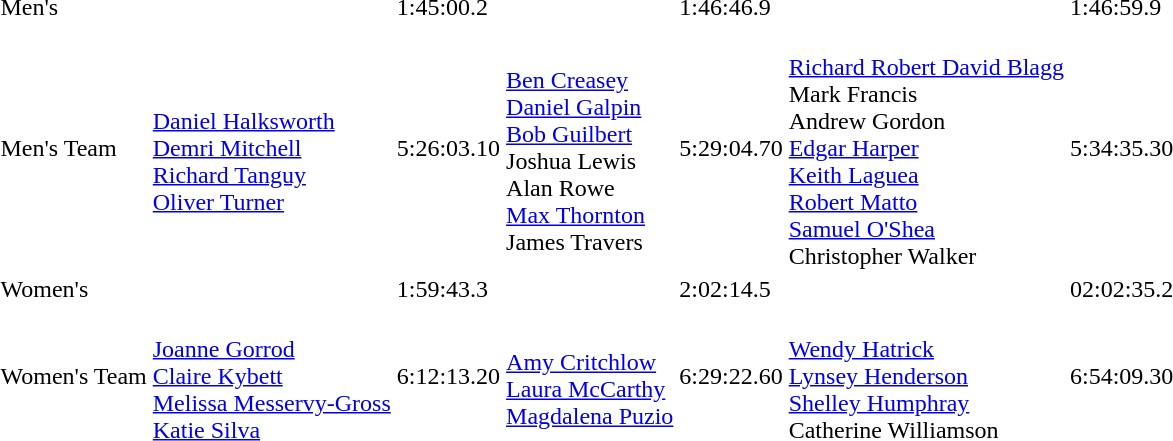<table>
<tr>
<td>Men's</td>
<td></td>
<td>1:45:00.2</td>
<td></td>
<td>1:46:46.9</td>
<td></td>
<td>1:46:59.9</td>
</tr>
<tr>
<td>Men's Team</td>
<td><br><a href='#'>Daniel Halksworth</a><br><a href='#'>Demri Mitchell</a><br><a href='#'>Richard Tanguy</a><br><a href='#'>Oliver Turner</a></td>
<td>5:26:03.10</td>
<td><br><a href='#'>Ben Creasey</a><br><a href='#'>Daniel Galpin</a><br><a href='#'>Bob Guilbert</a><br>Joshua Lewis<br>Alan Rowe<br><a href='#'>Max Thornton</a><br>James Travers</td>
<td>5:29:04.70</td>
<td><br><a href='#'>Richard Robert David Blagg</a><br>Mark Francis<br>Andrew Gordon<br><a href='#'>Edgar Harper</a><br><a href='#'>Keith Laguea</a><br><a href='#'>Robert Matto</a><br><a href='#'>Samuel O'Shea</a><br>Christopher Walker</td>
<td>5:34:35.30</td>
</tr>
<tr>
<td>Women's</td>
<td></td>
<td>1:59:43.3</td>
<td></td>
<td>2:02:14.5</td>
<td></td>
<td>02:02:35.2</td>
</tr>
<tr>
<td>Women's Team</td>
<td><br><a href='#'>Joanne Gorrod</a><br><a href='#'>Claire Kybett</a><br><a href='#'>Melissa Messervy-Gross</a><br><a href='#'>Katie Silva</a></td>
<td>6:12:13.20</td>
<td><br><a href='#'>Amy Critchlow</a><br><a href='#'>Laura McCarthy</a><br><a href='#'>Magdalena Puzio</a></td>
<td>6:29:22.60</td>
<td><br><a href='#'>Wendy Hatrick</a><br><a href='#'>Lynsey Henderson</a><br><a href='#'>Shelley Humphray</a><br>Catherine Williamson</td>
<td>6:54:09.30</td>
</tr>
</table>
